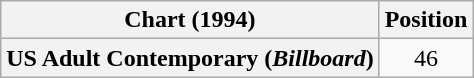<table class="wikitable plainrowheaders" style="text-align:center">
<tr>
<th>Chart (1994)</th>
<th>Position</th>
</tr>
<tr>
<th scope="row">US Adult Contemporary (<em>Billboard</em>)</th>
<td>46</td>
</tr>
</table>
